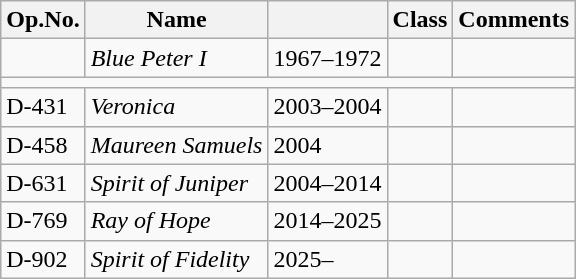<table class="wikitable">
<tr>
<th>Op.No.</th>
<th>Name</th>
<th></th>
<th>Class</th>
<th>Comments</th>
</tr>
<tr>
<td></td>
<td><em>Blue Peter I</em></td>
<td>1967–1972</td>
<td></td>
<td></td>
</tr>
<tr>
<td colspan=6 style=" text-align: center;"></td>
</tr>
<tr>
<td>D-431</td>
<td><em>Veronica</em></td>
<td>2003–2004</td>
<td></td>
<td></td>
</tr>
<tr>
<td>D-458</td>
<td><em>Maureen Samuels</em></td>
<td>2004</td>
<td></td>
<td></td>
</tr>
<tr>
<td>D-631</td>
<td><em>Spirit of Juniper</em></td>
<td>2004–2014</td>
<td></td>
<td></td>
</tr>
<tr>
<td>D-769</td>
<td><em>Ray of Hope</em></td>
<td>2014–2025</td>
<td></td>
<td></td>
</tr>
<tr>
<td>D-902</td>
<td><em>Spirit of Fidelity</em></td>
<td>2025–</td>
<td></td>
<td></td>
</tr>
</table>
